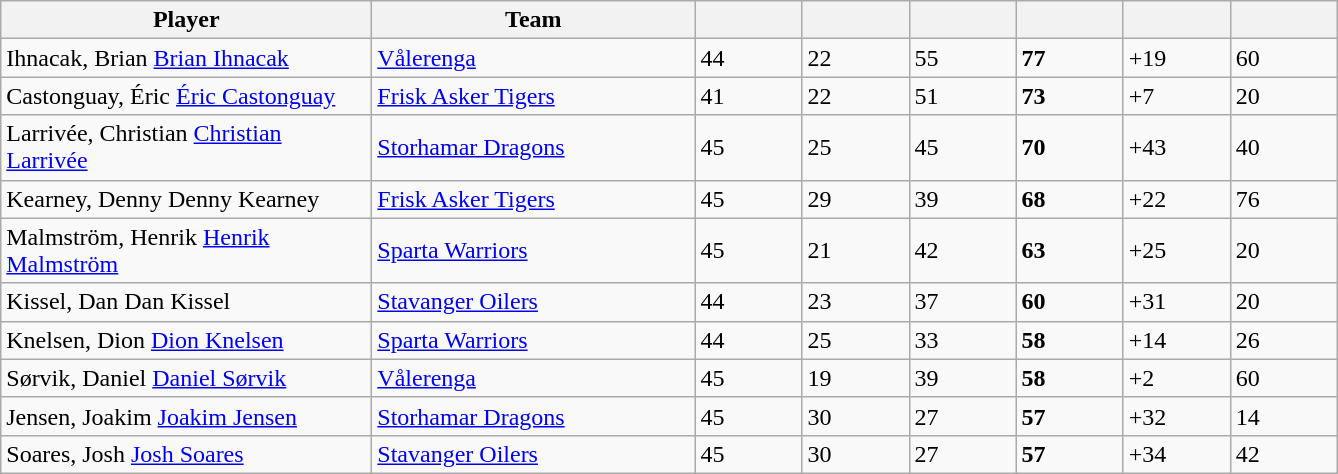<table class="wikitable sortable">
<tr>
<th style="width: 15em;">Player</th>
<th style="width: 13em;">Team</th>
<th style="width: 4em;"></th>
<th style="width: 4em;"></th>
<th style="width: 4em;"></th>
<th style="width: 4em;"></th>
<th style="width: 4em;"></th>
<th style="width: 4em;"></th>
</tr>
<tr>
<td><span>Ihnacak, Brian</span> <a href='#'>Brian Ihnacak</a></td>
<td><a href='#'>Vålerenga</a></td>
<td>44</td>
<td>22</td>
<td>55</td>
<td><strong>77</strong></td>
<td>+19</td>
<td>60</td>
</tr>
<tr>
<td><span>Castonguay, Éric</span> <a href='#'>Éric Castonguay</a></td>
<td><a href='#'>Frisk Asker Tigers</a></td>
<td>41</td>
<td>22</td>
<td>51</td>
<td><strong>73</strong></td>
<td>+7</td>
<td>20</td>
</tr>
<tr>
<td><span>Larrivée, Christian</span> <a href='#'>Christian Larrivée</a></td>
<td><a href='#'>Storhamar Dragons</a></td>
<td>45</td>
<td>25</td>
<td>45</td>
<td><strong>70</strong></td>
<td>+43</td>
<td>40</td>
</tr>
<tr>
<td><span>Kearney, Denny</span> Denny Kearney</td>
<td><a href='#'>Frisk Asker Tigers</a></td>
<td>45</td>
<td>29</td>
<td>39</td>
<td><strong>68</strong></td>
<td>+22</td>
<td>76</td>
</tr>
<tr>
<td><span>Malmström, Henrik</span> <a href='#'>Henrik Malmström</a></td>
<td><a href='#'>Sparta Warriors</a></td>
<td>45</td>
<td>21</td>
<td>42</td>
<td><strong>63</strong></td>
<td>+25</td>
<td>20</td>
</tr>
<tr>
<td><span>Kissel, Dan</span> Dan Kissel</td>
<td><a href='#'>Stavanger Oilers</a></td>
<td>44</td>
<td>23</td>
<td>37</td>
<td><strong>60</strong></td>
<td>+31</td>
<td>20</td>
</tr>
<tr>
<td><span>Knelsen, Dion</span> <a href='#'>Dion Knelsen</a></td>
<td><a href='#'>Sparta Warriors</a></td>
<td>44</td>
<td>25</td>
<td>33</td>
<td><strong>58</strong></td>
<td>+14</td>
<td>26</td>
</tr>
<tr>
<td><span>Sørvik, Daniel</span> <a href='#'>Daniel Sørvik</a></td>
<td><a href='#'>Vålerenga</a></td>
<td>45</td>
<td>19</td>
<td>39</td>
<td><strong>58</strong></td>
<td>+2</td>
<td>60</td>
</tr>
<tr>
<td><span>Jensen, Joakim</span> <a href='#'>Joakim Jensen</a></td>
<td><a href='#'>Storhamar Dragons</a></td>
<td>45</td>
<td>30</td>
<td>27</td>
<td><strong>57</strong></td>
<td>+32</td>
<td>14</td>
</tr>
<tr>
<td><span>Soares, Josh</span> <a href='#'>Josh Soares</a></td>
<td><a href='#'>Stavanger Oilers</a></td>
<td>45</td>
<td>30</td>
<td>27</td>
<td><strong>57</strong></td>
<td>+34</td>
<td>42</td>
</tr>
</table>
